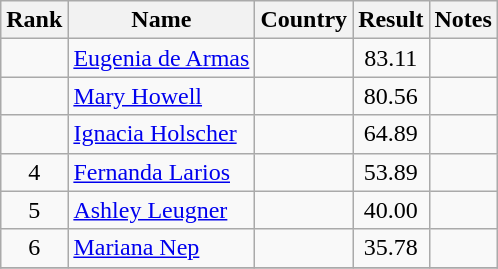<table class="wikitable sortable" style="text-align:center;">
<tr>
<th>Rank</th>
<th>Name</th>
<th>Country</th>
<th>Result</th>
<th>Notes</th>
</tr>
<tr>
<td></td>
<td align=left><a href='#'>Eugenia de Armas</a></td>
<td align=left></td>
<td>83.11</td>
<td></td>
</tr>
<tr>
<td></td>
<td align=left><a href='#'>Mary Howell</a></td>
<td align=left></td>
<td>80.56</td>
<td></td>
</tr>
<tr>
<td></td>
<td align=left><a href='#'>Ignacia Holscher</a></td>
<td align=left></td>
<td>64.89</td>
<td></td>
</tr>
<tr>
<td>4</td>
<td align=left><a href='#'>Fernanda Larios</a></td>
<td align=left></td>
<td>53.89</td>
<td></td>
</tr>
<tr>
<td>5</td>
<td align=left><a href='#'>Ashley Leugner</a></td>
<td align=left></td>
<td>40.00</td>
<td></td>
</tr>
<tr>
<td>6</td>
<td align=left><a href='#'>Mariana Nep</a></td>
<td align=left></td>
<td>35.78</td>
<td></td>
</tr>
<tr>
</tr>
</table>
